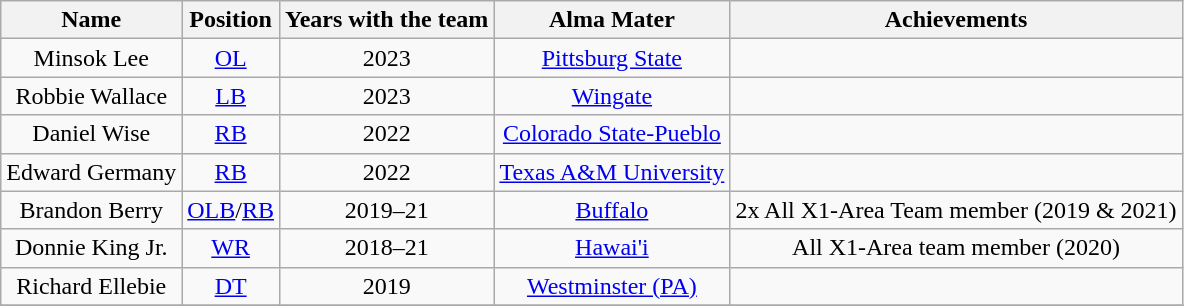<table class="wikitable" style="text-align:center">
<tr>
<th>Name</th>
<th>Position</th>
<th>Years with the team</th>
<th>Alma Mater</th>
<th>Achievements</th>
</tr>
<tr>
<td>Minsok Lee</td>
<td><a href='#'>OL</a></td>
<td>2023</td>
<td><a href='#'>Pittsburg State</a></td>
<td></td>
</tr>
<tr>
<td>Robbie Wallace</td>
<td><a href='#'>LB</a></td>
<td>2023</td>
<td><a href='#'>Wingate</a></td>
<td></td>
</tr>
<tr>
<td>Daniel Wise</td>
<td><a href='#'>RB</a></td>
<td>2022</td>
<td><a href='#'>Colorado State-Pueblo</a></td>
<td></td>
</tr>
<tr>
<td>Edward Germany</td>
<td><a href='#'>RB</a></td>
<td>2022</td>
<td><a href='#'>Texas A&M University</a></td>
<td></td>
</tr>
<tr>
<td>Brandon Berry</td>
<td><a href='#'>OLB</a>/<a href='#'>RB</a></td>
<td>2019–21</td>
<td><a href='#'>Buffalo</a></td>
<td>2x All X1-Area Team member (2019 & 2021)</td>
</tr>
<tr>
<td>Donnie King Jr.</td>
<td><a href='#'>WR</a></td>
<td>2018–21</td>
<td><a href='#'>Hawai'i</a></td>
<td>All X1-Area team member (2020)</td>
</tr>
<tr>
<td>Richard Ellebie</td>
<td><a href='#'>DT</a></td>
<td>2019</td>
<td><a href='#'>Westminster (PA)</a></td>
<td></td>
</tr>
<tr>
</tr>
</table>
